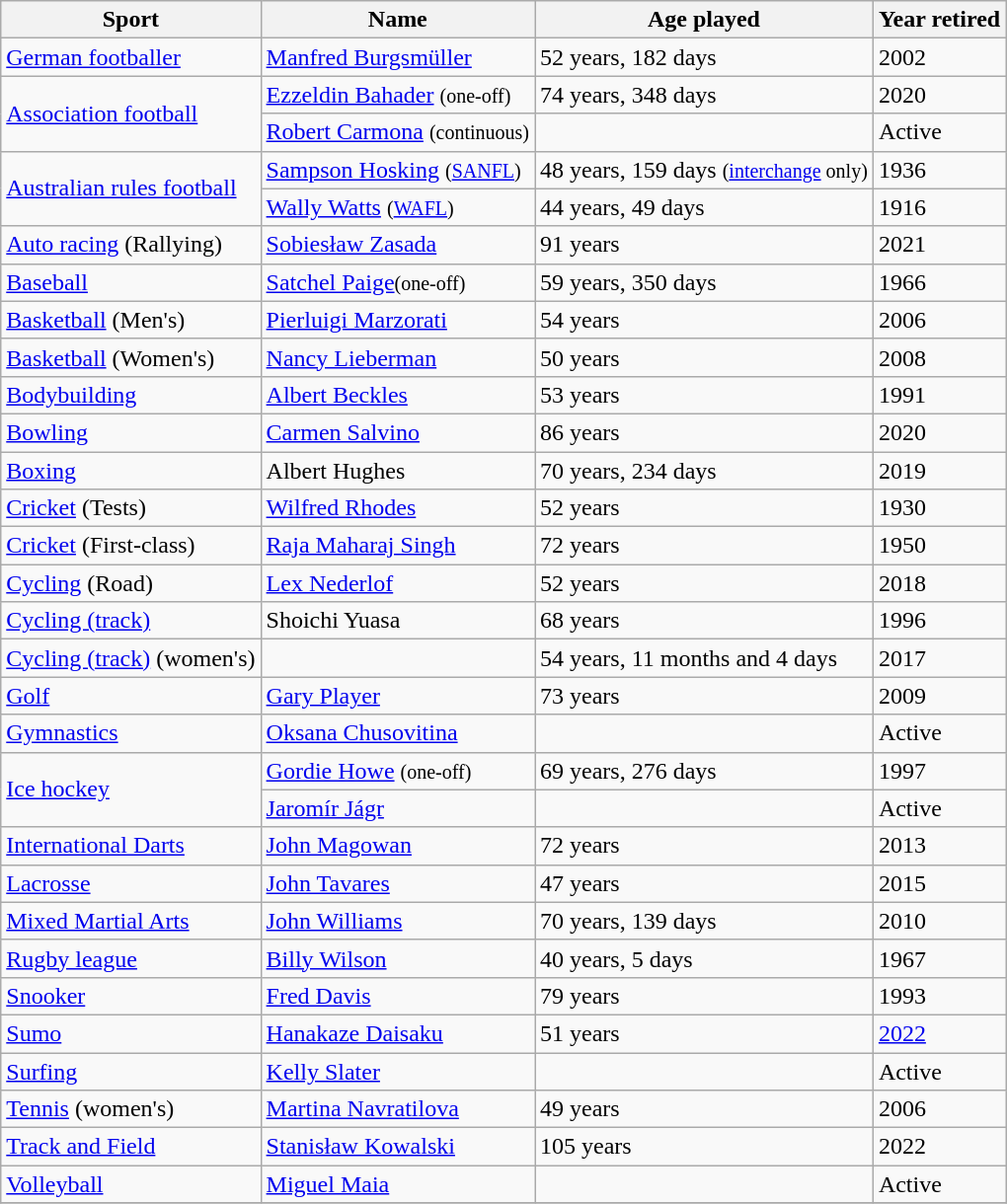<table class="wikitable sortable" border="1">
<tr>
<th>Sport</th>
<th>Name</th>
<th>Age played</th>
<th>Year retired</th>
</tr>
<tr>
<td><a href='#'>German footballer</a></td>
<td><a href='#'>Manfred Burgsmüller</a></td>
<td>52 years, 182 days</td>
<td>2002</td>
</tr>
<tr>
<td rowspan="2"><a href='#'>Association football</a></td>
<td><a href='#'>Ezzeldin Bahader</a> <small>(one-off)</small></td>
<td>74 years, 348 days</td>
<td>2020</td>
</tr>
<tr>
<td><a href='#'>Robert Carmona</a> <small>(continuous)</small></td>
<td></td>
<td>Active</td>
</tr>
<tr>
<td rowspan="2"><a href='#'>Australian rules football</a></td>
<td><a href='#'>Sampson Hosking</a> <small>(<a href='#'>SANFL</a>)</small></td>
<td>48 years, 159 days <small>(<a href='#'>interchange</a> only)</small></td>
<td>1936</td>
</tr>
<tr>
<td><a href='#'>Wally Watts</a> <small>(<a href='#'>WAFL</a>)</small></td>
<td>44 years, 49 days</td>
<td>1916</td>
</tr>
<tr>
<td><a href='#'>Auto racing</a> (Rallying)</td>
<td><a href='#'>Sobiesław Zasada</a></td>
<td>91 years</td>
<td>2021</td>
</tr>
<tr>
<td><a href='#'>Baseball</a></td>
<td><a href='#'>Satchel Paige</a><small>(one-off)</small></td>
<td>59 years, 350 days</td>
<td>1966</td>
</tr>
<tr>
<td><a href='#'>Basketball</a> (Men's)</td>
<td><a href='#'>Pierluigi Marzorati</a></td>
<td>54 years</td>
<td>2006</td>
</tr>
<tr>
<td><a href='#'>Basketball</a> (Women's)</td>
<td><a href='#'>Nancy Lieberman</a></td>
<td>50 years</td>
<td>2008</td>
</tr>
<tr>
<td><a href='#'>Bodybuilding</a></td>
<td><a href='#'>Albert Beckles</a></td>
<td>53 years</td>
<td>1991</td>
</tr>
<tr>
<td><a href='#'>Bowling</a></td>
<td><a href='#'>Carmen Salvino</a></td>
<td>86 years</td>
<td>2020</td>
</tr>
<tr>
<td><a href='#'>Boxing</a></td>
<td>Albert Hughes</td>
<td>70 years, 234 days</td>
<td>2019</td>
</tr>
<tr>
<td><a href='#'>Cricket</a> (Tests)</td>
<td><a href='#'>Wilfred Rhodes</a></td>
<td>52 years</td>
<td>1930</td>
</tr>
<tr>
<td><a href='#'>Cricket</a> (First-class)</td>
<td><a href='#'>Raja Maharaj Singh</a></td>
<td>72 years</td>
<td>1950</td>
</tr>
<tr>
<td><a href='#'>Cycling</a> (Road)</td>
<td><a href='#'>Lex Nederlof</a></td>
<td>52 years</td>
<td>2018</td>
</tr>
<tr>
<td><a href='#'>Cycling (track)</a></td>
<td>Shoichi Yuasa</td>
<td>68 years</td>
<td>1996</td>
</tr>
<tr>
<td><a href='#'>Cycling (track)</a> (women's)</td>
<td></td>
<td>54 years, 11 months and 4 days</td>
<td>2017</td>
</tr>
<tr>
<td><a href='#'>Golf</a></td>
<td><a href='#'>Gary Player</a></td>
<td>73 years</td>
<td>2009</td>
</tr>
<tr>
<td><a href='#'>Gymnastics</a></td>
<td><a href='#'>Oksana Chusovitina</a></td>
<td></td>
<td>Active</td>
</tr>
<tr>
<td rowspan="2"><a href='#'>Ice hockey</a></td>
<td><a href='#'>Gordie Howe</a> <small>(one-off)</small></td>
<td>69 years, 276 days</td>
<td>1997</td>
</tr>
<tr>
<td><a href='#'>Jaromír Jágr</a></td>
<td></td>
<td>Active</td>
</tr>
<tr>
<td><a href='#'>International Darts</a></td>
<td><a href='#'>John Magowan</a></td>
<td>72 years</td>
<td>2013</td>
</tr>
<tr>
<td><a href='#'>Lacrosse</a></td>
<td><a href='#'>John Tavares</a></td>
<td>47 years</td>
<td>2015</td>
</tr>
<tr>
<td><a href='#'>Mixed Martial Arts</a></td>
<td><a href='#'>John Williams</a></td>
<td>70 years, 139 days</td>
<td>2010</td>
</tr>
<tr>
<td><a href='#'>Rugby league</a></td>
<td><a href='#'>Billy Wilson</a></td>
<td>40 years, 5 days</td>
<td>1967</td>
</tr>
<tr>
<td><a href='#'>Snooker</a></td>
<td><a href='#'>Fred Davis</a></td>
<td>79 years</td>
<td>1993</td>
</tr>
<tr>
<td><a href='#'>Sumo</a></td>
<td><a href='#'>Hanakaze Daisaku</a></td>
<td>51 years</td>
<td><a href='#'>2022</a></td>
</tr>
<tr>
<td><a href='#'>Surfing</a></td>
<td><a href='#'>Kelly Slater</a></td>
<td></td>
<td>Active</td>
</tr>
<tr>
<td><a href='#'>Tennis</a> (women's)</td>
<td><a href='#'>Martina Navratilova</a></td>
<td>49 years</td>
<td>2006</td>
</tr>
<tr>
<td><a href='#'>Track and Field</a></td>
<td><a href='#'>Stanisław Kowalski</a></td>
<td>105 years</td>
<td>2022</td>
</tr>
<tr>
<td><a href='#'>Volleyball</a></td>
<td><a href='#'>Miguel Maia</a></td>
<td></td>
<td>Active</td>
</tr>
<tr>
</tr>
</table>
